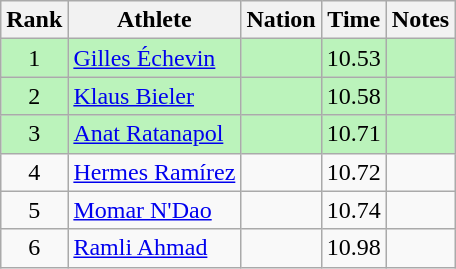<table class="wikitable sortable" style="text-align:center">
<tr>
<th>Rank</th>
<th>Athlete</th>
<th>Nation</th>
<th>Time</th>
<th>Notes</th>
</tr>
<tr style="background:#bbf3bb;">
<td>1</td>
<td align=left><a href='#'>Gilles Échevin</a></td>
<td align=left></td>
<td>10.53</td>
<td></td>
</tr>
<tr style="background:#bbf3bb;">
<td>2</td>
<td align=left><a href='#'>Klaus Bieler</a></td>
<td align=left></td>
<td>10.58</td>
<td></td>
</tr>
<tr style="background:#bbf3bb;">
<td>3</td>
<td align=left><a href='#'>Anat Ratanapol</a></td>
<td align=left></td>
<td>10.71</td>
<td></td>
</tr>
<tr>
<td>4</td>
<td align=left><a href='#'>Hermes Ramírez</a></td>
<td align=left></td>
<td>10.72</td>
<td></td>
</tr>
<tr>
<td>5</td>
<td align=left><a href='#'>Momar N'Dao</a></td>
<td align=left></td>
<td>10.74</td>
<td></td>
</tr>
<tr>
<td>6</td>
<td align=left><a href='#'>Ramli Ahmad</a></td>
<td align=left></td>
<td>10.98</td>
<td></td>
</tr>
</table>
